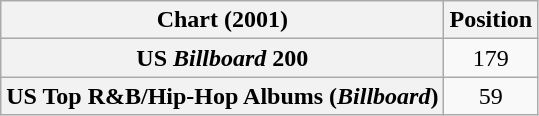<table class="wikitable sortable plainrowheaders" style="text-align:center">
<tr>
<th scope="col">Chart (2001)</th>
<th scope="col">Position</th>
</tr>
<tr>
<th scope="row">US <em>Billboard</em> 200</th>
<td>179</td>
</tr>
<tr>
<th scope="row">US Top R&B/Hip-Hop Albums (<em>Billboard</em>)</th>
<td>59</td>
</tr>
</table>
